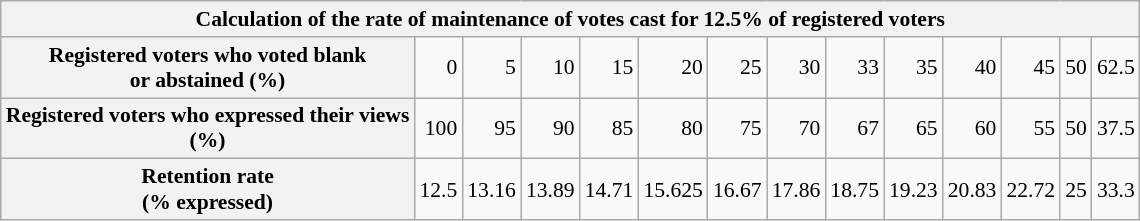<table class="wikitable" style="text-align:right;font-size:90%;">
<tr>
<th colspan="14">Calculation of the rate of maintenance of votes cast for 12.5% of registered voters</th>
</tr>
<tr>
<th>Registered voters who voted blank<br>or abstained (%)</th>
<td>0</td>
<td>5</td>
<td>10</td>
<td>15</td>
<td>20</td>
<td>25</td>
<td>30</td>
<td>33</td>
<td>35</td>
<td>40</td>
<td>45</td>
<td>50</td>
<td>62.5</td>
</tr>
<tr>
<th>Registered voters who expressed their views<br>(%)</th>
<td>100</td>
<td>95</td>
<td>90</td>
<td>85</td>
<td>80</td>
<td>75</td>
<td>70</td>
<td>67</td>
<td>65</td>
<td>60</td>
<td>55</td>
<td>50</td>
<td>37.5</td>
</tr>
<tr>
<th>Retention rate<br>(% expressed)</th>
<td>12.5</td>
<td>13.16</td>
<td>13.89</td>
<td>14.71</td>
<td>15.625</td>
<td>16.67</td>
<td>17.86</td>
<td>18.75</td>
<td>19.23</td>
<td>20.83</td>
<td>22.72</td>
<td>25</td>
<td>33.3</td>
</tr>
</table>
